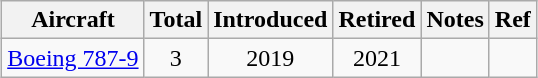<table class="wikitable" style="margin:1em auto; text-align:center">
<tr>
<th>Aircraft</th>
<th>Total</th>
<th>Introduced</th>
<th>Retired</th>
<th>Notes</th>
<th class="unsortable">Ref</th>
</tr>
<tr>
<td><a href='#'>Boeing 787-9</a></td>
<td>3</td>
<td>2019</td>
<td>2021</td>
<td></td>
<td></td>
</tr>
</table>
